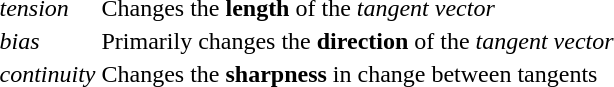<table>
<tr>
<td><big><strong></strong></big></td>
<td><em>tension</em></td>
<td>Changes the <strong>length</strong> of the <em>tangent vector</em></td>
<td></td>
</tr>
<tr>
<td><big><strong></strong></big></td>
<td><em>bias</em></td>
<td>Primarily changes the <strong>direction</strong> of the <em>tangent vector</em></td>
</tr>
<tr>
<td><big><strong></strong></big></td>
<td><em>continuity</em></td>
<td>Changes the <strong>sharpness</strong> in change between tangents</td>
</tr>
</table>
